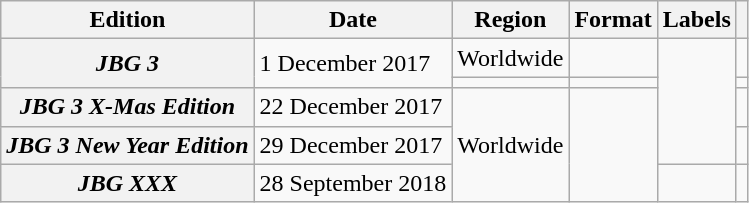<table class="wikitable plainrowheaders">
<tr>
<th>Edition</th>
<th>Date</th>
<th>Region</th>
<th>Format</th>
<th>Labels</th>
<th></th>
</tr>
<tr>
<th scope="row" rowspan="2"><em>JBG 3</em></th>
<td rowspan="2">1 December 2017</td>
<td>Worldwide</td>
<td></td>
<td rowspan="4"></td>
<td></td>
</tr>
<tr>
<td></td>
<td></td>
<td></td>
</tr>
<tr>
<th scope="row"><em>JBG 3 X-Mas Edition</em></th>
<td>22 December 2017</td>
<td rowspan="3">Worldwide</td>
<td rowspan="3"></td>
<td></td>
</tr>
<tr>
<th scope="row"><em>JBG 3 New Year Edition</em></th>
<td>29 December 2017</td>
<td></td>
</tr>
<tr>
<th scope="row"><em>JBG XXX</em></th>
<td>28 September 2018</td>
<td></td>
<td></td>
</tr>
</table>
